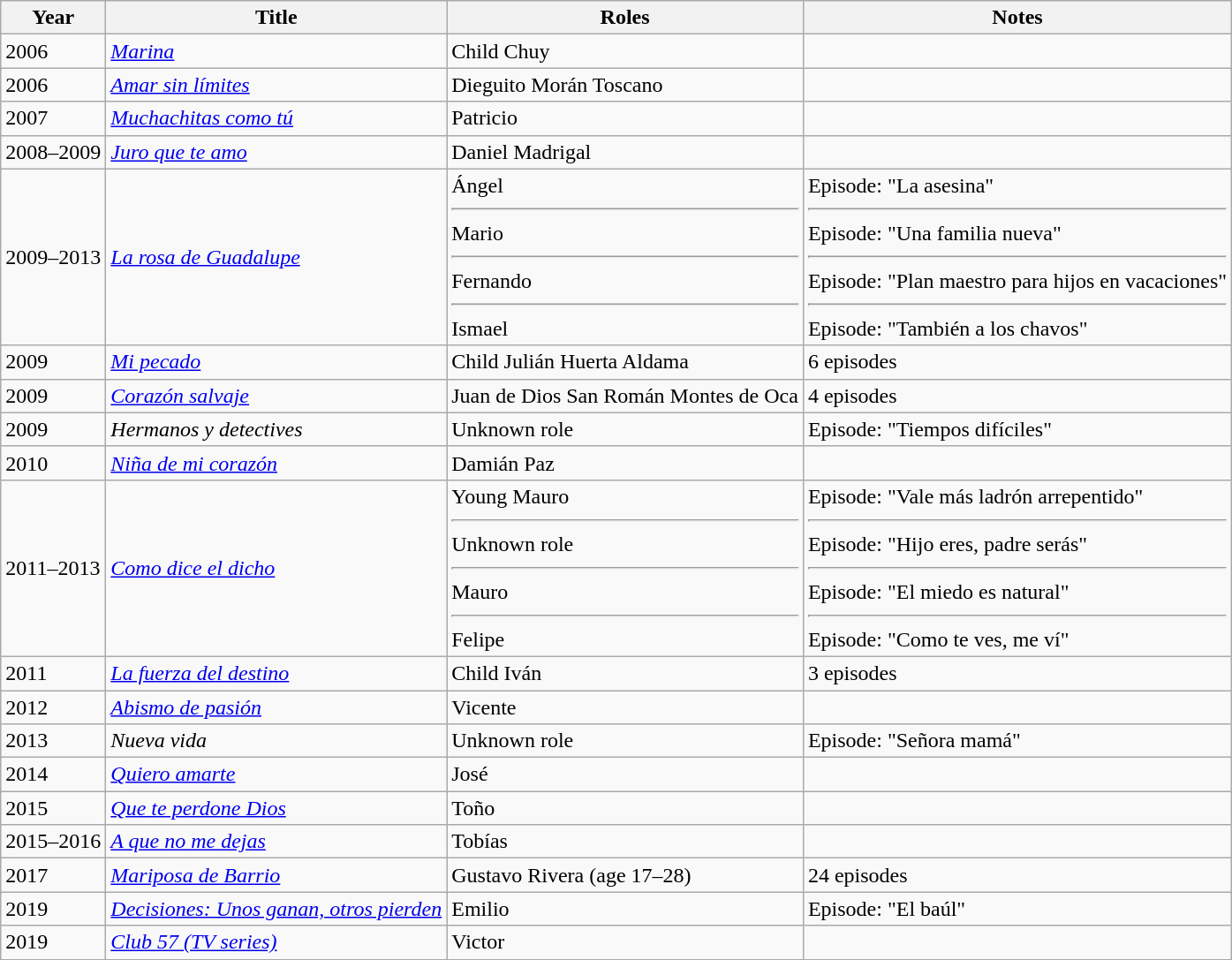<table class="wikitable sortable">
<tr>
<th>Year</th>
<th>Title</th>
<th>Roles</th>
<th>Notes</th>
</tr>
<tr>
<td>2006</td>
<td><em><a href='#'>Marina</a></em></td>
<td>Child Chuy</td>
<td></td>
</tr>
<tr>
<td>2006</td>
<td><em><a href='#'>Amar sin límites</a></em></td>
<td>Dieguito Morán Toscano</td>
<td></td>
</tr>
<tr>
<td>2007</td>
<td><em><a href='#'>Muchachitas como tú</a></em></td>
<td>Patricio</td>
<td></td>
</tr>
<tr>
<td>2008–2009</td>
<td><em><a href='#'>Juro que te amo</a></em></td>
<td>Daniel Madrigal</td>
<td></td>
</tr>
<tr>
<td>2009–2013</td>
<td><em><a href='#'>La rosa de Guadalupe</a></em></td>
<td>Ángel<hr>Mario<hr>Fernando<hr>Ismael</td>
<td>Episode: "La asesina"<hr>Episode: "Una familia nueva"<hr>Episode: "Plan maestro para hijos en vacaciones"<hr>Episode: "También a los chavos"</td>
</tr>
<tr>
<td>2009</td>
<td><em><a href='#'>Mi pecado</a></em></td>
<td>Child Julián Huerta Aldama</td>
<td>6 episodes</td>
</tr>
<tr>
<td>2009</td>
<td><em><a href='#'>Corazón salvaje</a></em></td>
<td>Juan de Dios San Román Montes de Oca</td>
<td>4 episodes</td>
</tr>
<tr>
<td>2009</td>
<td><em>Hermanos y detectives</em></td>
<td>Unknown role</td>
<td>Episode: "Tiempos difíciles"</td>
</tr>
<tr>
<td>2010</td>
<td><em><a href='#'>Niña de mi corazón</a></em></td>
<td>Damián Paz</td>
<td></td>
</tr>
<tr>
<td>2011–2013</td>
<td><em><a href='#'>Como dice el dicho</a></em></td>
<td>Young Mauro<hr>Unknown role<hr>Mauro<hr>Felipe</td>
<td>Episode: "Vale más ladrón arrepentido"<hr>Episode: "Hijo eres, padre serás"<hr>Episode: "El miedo es natural"<hr>Episode: "Como te ves, me ví"</td>
</tr>
<tr>
<td>2011</td>
<td><em><a href='#'>La fuerza del destino</a></em></td>
<td>Child Iván</td>
<td>3 episodes</td>
</tr>
<tr>
<td>2012</td>
<td><em><a href='#'>Abismo de pasión</a></em></td>
<td>Vicente</td>
<td></td>
</tr>
<tr>
<td>2013</td>
<td><em>Nueva vida</em></td>
<td>Unknown role</td>
<td>Episode: "Señora mamá"</td>
</tr>
<tr>
<td>2014</td>
<td><em><a href='#'>Quiero amarte</a></em></td>
<td>José</td>
<td></td>
</tr>
<tr>
<td>2015</td>
<td><em><a href='#'>Que te perdone Dios</a></em></td>
<td>Toño</td>
<td></td>
</tr>
<tr>
<td>2015–2016</td>
<td><em><a href='#'>A que no me dejas</a></em></td>
<td>Tobías</td>
<td></td>
</tr>
<tr>
<td>2017</td>
<td><em><a href='#'>Mariposa de Barrio</a></em></td>
<td>Gustavo Rivera (age 17–28)</td>
<td>24 episodes</td>
</tr>
<tr>
<td>2019</td>
<td><em><a href='#'>Decisiones: Unos ganan, otros pierden</a></em></td>
<td>Emilio</td>
<td>Episode: "El baúl"</td>
</tr>
<tr>
<td>2019</td>
<td><em><a href='#'>Club 57 (TV series)</a></em></td>
<td>Victor</td>
<td></td>
</tr>
</table>
